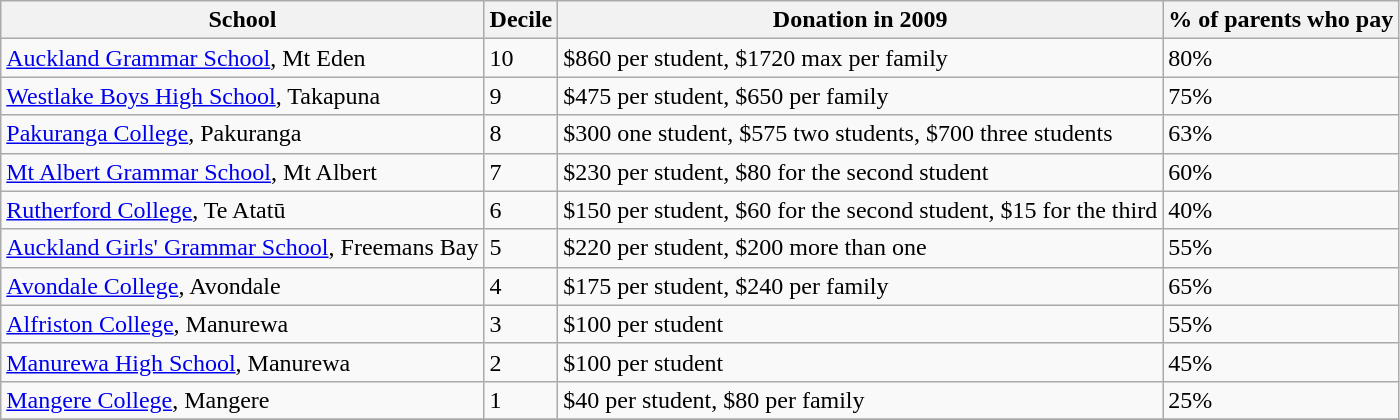<table class="wikitable" border="1">
<tr>
<th>School</th>
<th>Decile</th>
<th>Donation in 2009</th>
<th>% of parents who pay</th>
</tr>
<tr>
<td><a href='#'>Auckland Grammar School</a>, Mt Eden</td>
<td>10</td>
<td>$860 per student, $1720 max per family</td>
<td>80%</td>
</tr>
<tr>
<td><a href='#'>Westlake Boys High School</a>, Takapuna</td>
<td>9</td>
<td>$475 per student, $650 per family</td>
<td>75%</td>
</tr>
<tr>
<td><a href='#'>Pakuranga College</a>, Pakuranga</td>
<td>8</td>
<td>$300 one student, $575 two students, $700 three students</td>
<td>63%</td>
</tr>
<tr>
<td><a href='#'>Mt Albert Grammar School</a>, Mt Albert</td>
<td>7</td>
<td>$230 per student, $80 for the second student</td>
<td>60%</td>
</tr>
<tr>
<td><a href='#'>Rutherford College</a>, Te Atatū</td>
<td>6</td>
<td>$150 per student, $60 for the second student, $15 for the third</td>
<td>40%</td>
</tr>
<tr>
<td><a href='#'>Auckland Girls' Grammar School</a>, Freemans Bay</td>
<td>5</td>
<td>$220 per student, $200 more than one</td>
<td>55%</td>
</tr>
<tr>
<td><a href='#'>Avondale College</a>, Avondale</td>
<td>4</td>
<td>$175 per student, $240 per family</td>
<td>65%</td>
</tr>
<tr>
<td><a href='#'>Alfriston College</a>, Manurewa</td>
<td>3</td>
<td>$100 per student</td>
<td>55%</td>
</tr>
<tr>
<td><a href='#'>Manurewa High School</a>, Manurewa</td>
<td>2</td>
<td>$100 per student</td>
<td>45%</td>
</tr>
<tr>
<td><a href='#'>Mangere College</a>, Mangere</td>
<td>1</td>
<td>$40 per student, $80 per family</td>
<td>25%</td>
</tr>
<tr>
</tr>
</table>
